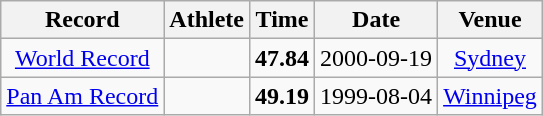<table class="wikitable" style="text-align:center;">
<tr>
<th>Record</th>
<th>Athlete</th>
<th>Time</th>
<th>Date</th>
<th>Venue</th>
</tr>
<tr>
<td><a href='#'>World Record</a></td>
<td></td>
<td><strong>47.84</strong></td>
<td>2000-09-19</td>
<td> <a href='#'>Sydney</a></td>
</tr>
<tr>
<td><a href='#'>Pan Am Record</a></td>
<td></td>
<td><strong>49.19</strong></td>
<td>1999-08-04</td>
<td> <a href='#'>Winnipeg</a></td>
</tr>
</table>
